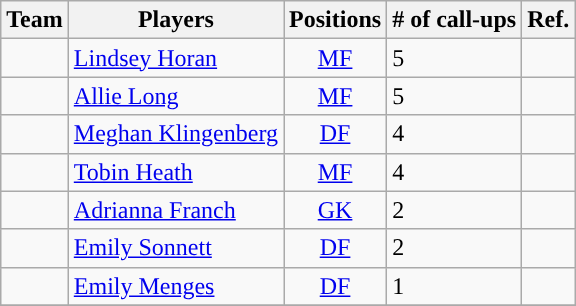<table class="wikitable sortable" style="text-align: left;">
<tr>
<th>Team</th>
<th>Players</th>
<th>Positions</th>
<th># of call-ups</th>
<th>Ref.</th>
</tr>
<tr>
<td></td>
<td><a href='#'>Lindsey Horan</a></td>
<td style="text-align:center;"><a href='#'>MF</a></td>
<td>5</td>
<td></td>
</tr>
<tr>
<td></td>
<td><a href='#'>Allie Long</a></td>
<td style="text-align:center;"><a href='#'>MF</a></td>
<td>5</td>
<td></td>
</tr>
<tr>
<td></td>
<td><a href='#'>Meghan Klingenberg</a></td>
<td style="text-align:center;"><a href='#'>DF</a></td>
<td>4</td>
<td></td>
</tr>
<tr>
<td></td>
<td><a href='#'>Tobin Heath</a></td>
<td style="text-align:center;"><a href='#'>MF</a></td>
<td>4</td>
<td></td>
</tr>
<tr>
<td></td>
<td><a href='#'>Adrianna Franch</a></td>
<td style="text-align:center;"><a href='#'>GK</a></td>
<td>2</td>
<td></td>
</tr>
<tr>
<td></td>
<td><a href='#'>Emily Sonnett</a></td>
<td style="text-align:center;"><a href='#'>DF</a></td>
<td>2</td>
<td></td>
</tr>
<tr>
<td></td>
<td><a href='#'>Emily Menges</a></td>
<td style="text-align:center;"><a href='#'>DF</a></td>
<td>1</td>
<td></td>
</tr>
<tr>
</tr>
</table>
